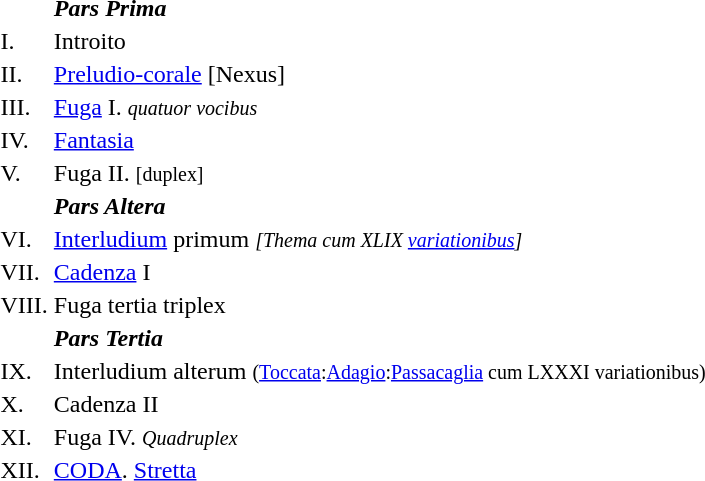<table>
<tr>
<td></td>
<td><strong><em>Pars Prima</em></strong></td>
</tr>
<tr>
<td>I.</td>
<td>Introito</td>
</tr>
<tr>
<td>II.</td>
<td><a href='#'>Preludio-corale</a> [Nexus]</td>
</tr>
<tr>
<td>III.</td>
<td><a href='#'>Fuga</a> I. <small><em>quatuor vocibus</em></small></td>
</tr>
<tr>
<td>IV.</td>
<td><a href='#'>Fantasia</a></td>
</tr>
<tr>
<td>V.</td>
<td>Fuga II. <small>[duplex]</small></td>
</tr>
<tr>
<td></td>
<td><strong><em>Pars Altera</em></strong></td>
</tr>
<tr>
<td>VI.</td>
<td><a href='#'>Interludium</a> primum <small><em>[Thema cum XLIX <a href='#'>variationibus</a>]</em></small></td>
</tr>
<tr>
<td>VII.</td>
<td><a href='#'>Cadenza</a> I</td>
</tr>
<tr>
<td>VIII.</td>
<td>Fuga tertia triplex</td>
</tr>
<tr>
<td></td>
<td><strong><em>Pars Tertia</em></strong></td>
</tr>
<tr>
<td>IX.</td>
<td>Interludium alterum <small>(<a href='#'>Toccata</a>:<a href='#'>Adagio</a>:<a href='#'>Passacaglia</a> cum LXXXI variationibus)</small></td>
</tr>
<tr>
<td>X.</td>
<td>Cadenza II</td>
</tr>
<tr>
<td>XI.</td>
<td>Fuga IV. <small><em>Quadruplex</em></small></td>
</tr>
<tr>
<td>XII.</td>
<td><a href='#'>CODA</a>. <a href='#'>Stretta</a></td>
</tr>
</table>
